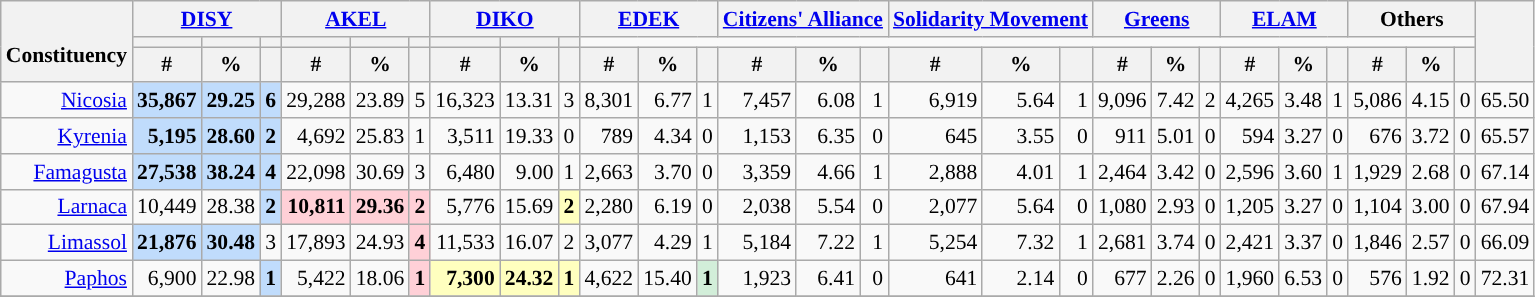<table class="wikitable sortable" style="font-size:90%;text-align:right;">
<tr>
<th rowspan="3"><br>Constituency</th>
<th colspan="3"><a href='#'>DISY</a></th>
<th colspan="3"><a href='#'>AKEL</a></th>
<th colspan="3"><a href='#'>DIKO</a></th>
<th colspan="3"><a href='#'>EDEK</a></th>
<th colspan="3"><a href='#'>Citizens' Alliance</a></th>
<th colspan="3"><a href='#'>Solidarity Movement</a></th>
<th colspan="3"><a href='#'>Greens</a></th>
<th colspan="3"><a href='#'>ELAM</a></th>
<th colspan="3">Others</th>
<th rowspan="3"></th>
</tr>
<tr>
<th style="background:"></th>
<th style="background:"></th>
<th style="background:"></th>
<th style="background:"></th>
<th style="background:"></th>
<th style="background:"></th>
<th style="background:"></th>
<th style="background:"></th>
<th style="background:"></th>
</tr>
<tr>
<th>#</th>
<th>%</th>
<th></th>
<th>#</th>
<th>%</th>
<th></th>
<th>#</th>
<th>%</th>
<th></th>
<th>#</th>
<th>%</th>
<th></th>
<th>#</th>
<th>%</th>
<th></th>
<th>#</th>
<th>%</th>
<th></th>
<th>#</th>
<th>%</th>
<th></th>
<th>#</th>
<th>%</th>
<th></th>
<th>#</th>
<th>%</th>
<th></th>
</tr>
<tr>
<td><a href='#'>Nicosia</a></td>
<td style="background:#c0dcfc;"><strong>35,867</strong></td>
<td style="background:#c0dcfc;"><strong>29.25</strong></td>
<td style="background:#c0dcfc;"><strong>6</strong></td>
<td>29,288</td>
<td>23.89</td>
<td>5</td>
<td>16,323</td>
<td>13.31</td>
<td>3</td>
<td>8,301</td>
<td>6.77</td>
<td>1</td>
<td>7,457</td>
<td>6.08</td>
<td>1</td>
<td>6,919</td>
<td>5.64</td>
<td>1</td>
<td>9,096</td>
<td>7.42</td>
<td>2</td>
<td>4,265</td>
<td>3.48</td>
<td>1</td>
<td>5,086</td>
<td>4.15</td>
<td>0</td>
<td>65.50</td>
</tr>
<tr>
<td><a href='#'>Kyrenia</a></td>
<td style="background:#c0dcfc;"><strong>5,195</strong></td>
<td style="background:#c0dcfc;"><strong>28.60</strong></td>
<td style="background:#c0dcfc;"><strong>2</strong></td>
<td>4,692</td>
<td>25.83</td>
<td>1</td>
<td>3,511</td>
<td>19.33</td>
<td>0</td>
<td>789</td>
<td>4.34</td>
<td>0</td>
<td>1,153</td>
<td>6.35</td>
<td>0</td>
<td>645</td>
<td>3.55</td>
<td>0</td>
<td>911</td>
<td>5.01</td>
<td>0</td>
<td>594</td>
<td>3.27</td>
<td>0</td>
<td>676</td>
<td>3.72</td>
<td>0</td>
<td>65.57</td>
</tr>
<tr>
<td><a href='#'>Famagusta</a></td>
<td style="background:#c0dcfc;"><strong>27,538</strong></td>
<td style="background:#c0dcfc;"><strong>38.24</strong></td>
<td style="background:#c0dcfc;"><strong>4</strong></td>
<td>22,098</td>
<td>30.69</td>
<td>3</td>
<td>6,480</td>
<td>9.00</td>
<td>1</td>
<td>2,663</td>
<td>3.70</td>
<td>0</td>
<td>3,359</td>
<td>4.66</td>
<td>1</td>
<td>2,888</td>
<td>4.01</td>
<td>1</td>
<td>2,464</td>
<td>3.42</td>
<td>0</td>
<td>2,596</td>
<td>3.60</td>
<td>1</td>
<td>1,929</td>
<td>2.68</td>
<td>0</td>
<td>67.14</td>
</tr>
<tr>
<td><a href='#'>Larnaca</a></td>
<td>10,449</td>
<td>28.38</td>
<td style="background:#c0dcfc;"><strong>2</strong></td>
<td style="background:#FFD0D7;"><strong>10,811</strong></td>
<td style="background:#FFD0D7;"><strong>29.36</strong></td>
<td style="background:#FFD0D7;"><strong>2</strong></td>
<td>5,776</td>
<td>15.69</td>
<td style="background:#FFFFBF;"><strong>2</strong></td>
<td>2,280</td>
<td>6.19</td>
<td>0</td>
<td>2,038</td>
<td>5.54</td>
<td>0</td>
<td>2,077</td>
<td>5.64</td>
<td>0</td>
<td>1,080</td>
<td>2.93</td>
<td>0</td>
<td>1,205</td>
<td>3.27</td>
<td>0</td>
<td>1,104</td>
<td>3.00</td>
<td>0</td>
<td>67.94</td>
</tr>
<tr>
<td><a href='#'>Limassol</a></td>
<td style="background:#c0dcfc;"><strong>21,876</strong></td>
<td style="background:#c0dcfc;"><strong>30.48</strong></td>
<td>3</td>
<td>17,893</td>
<td>24.93</td>
<td style="background:#FFD0D7;"><strong>4</strong></td>
<td>11,533</td>
<td>16.07</td>
<td>2</td>
<td>3,077</td>
<td>4.29</td>
<td>1</td>
<td>5,184</td>
<td>7.22</td>
<td>1</td>
<td>5,254</td>
<td>7.32</td>
<td>1</td>
<td>2,681</td>
<td>3.74</td>
<td>0</td>
<td>2,421</td>
<td>3.37</td>
<td>0</td>
<td>1,846</td>
<td>2.57</td>
<td>0</td>
<td>66.09</td>
</tr>
<tr>
<td><a href='#'>Paphos</a></td>
<td>6,900</td>
<td>22.98</td>
<td style="background:#c0dcfc;"><strong>1</strong></td>
<td>5,422</td>
<td>18.06</td>
<td style="background:#FFD0D7;"><strong>1</strong></td>
<td style="background:#FFFFBF;"><strong>7,300</strong></td>
<td style="background:#FFFFBF;"><strong>24.32</strong></td>
<td style="background:#FFFFBF;"><strong>1</strong></td>
<td>4,622</td>
<td>15.40</td>
<td style="background:#D2EED9;"><strong>1</strong></td>
<td>1,923</td>
<td>6.41</td>
<td>0</td>
<td>641</td>
<td>2.14</td>
<td>0</td>
<td>677</td>
<td>2.26</td>
<td>0</td>
<td>1,960</td>
<td>6.53</td>
<td>0</td>
<td>576</td>
<td>1.92</td>
<td>0</td>
<td>72.31</td>
</tr>
<tr>
</tr>
</table>
